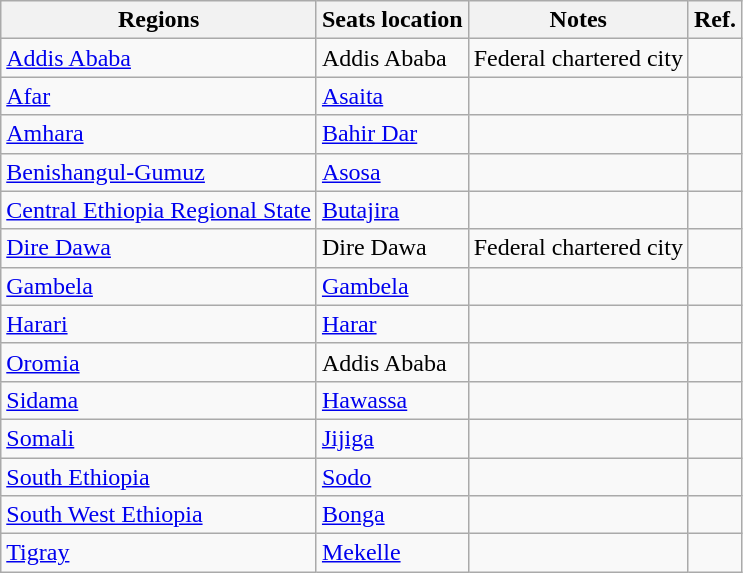<table class="wikitable">
<tr>
<th>Regions</th>
<th>Seats location</th>
<th>Notes</th>
<th>Ref.</th>
</tr>
<tr>
<td><a href='#'>Addis Ababa</a></td>
<td>Addis Ababa</td>
<td>Federal chartered city</td>
<td></td>
</tr>
<tr>
<td><a href='#'>Afar</a></td>
<td><a href='#'>Asaita</a></td>
<td></td>
<td></td>
</tr>
<tr>
<td><a href='#'>Amhara</a></td>
<td><a href='#'>Bahir Dar</a></td>
<td></td>
<td></td>
</tr>
<tr>
<td><a href='#'>Benishangul-Gumuz</a></td>
<td><a href='#'>Asosa</a></td>
<td></td>
<td></td>
</tr>
<tr>
<td><a href='#'>Central Ethiopia Regional State</a></td>
<td><a href='#'>Butajira</a></td>
<td></td>
<td></td>
</tr>
<tr>
<td><a href='#'>Dire Dawa</a></td>
<td>Dire Dawa</td>
<td>Federal chartered city</td>
<td></td>
</tr>
<tr>
<td><a href='#'>Gambela</a></td>
<td><a href='#'>Gambela</a></td>
<td></td>
<td></td>
</tr>
<tr>
<td><a href='#'>Harari</a></td>
<td><a href='#'>Harar</a></td>
<td></td>
<td></td>
</tr>
<tr>
<td><a href='#'>Oromia</a></td>
<td>Addis Ababa</td>
<td></td>
<td></td>
</tr>
<tr>
<td><a href='#'>Sidama</a></td>
<td><a href='#'>Hawassa</a></td>
<td></td>
<td></td>
</tr>
<tr>
<td><a href='#'>Somali</a></td>
<td><a href='#'>Jijiga</a></td>
<td></td>
<td></td>
</tr>
<tr>
<td><a href='#'>South Ethiopia</a></td>
<td><a href='#'>Sodo</a></td>
<td></td>
<td></td>
</tr>
<tr>
<td><a href='#'>South West Ethiopia</a></td>
<td><a href='#'>Bonga</a></td>
<td></td>
<td></td>
</tr>
<tr>
<td><a href='#'>Tigray</a></td>
<td><a href='#'>Mekelle</a></td>
<td></td>
<td></td>
</tr>
</table>
